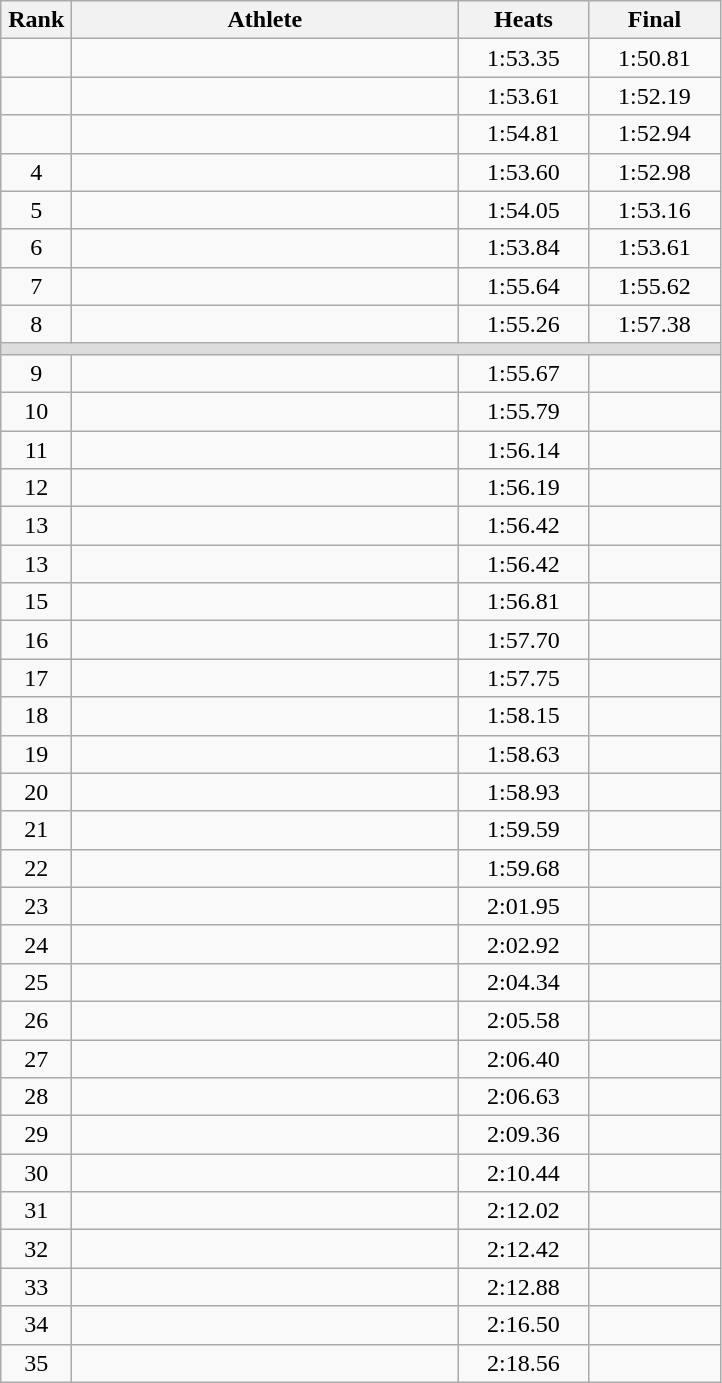<table class=wikitable style="text-align:center">
<tr>
<th width=40>Rank</th>
<th width=250>Athlete</th>
<th width=80>Heats</th>
<th width=80>Final</th>
</tr>
<tr>
<td></td>
<td align=left></td>
<td>1:53.35</td>
<td>1:50.81</td>
</tr>
<tr>
<td></td>
<td align=left></td>
<td>1:53.61</td>
<td>1:52.19</td>
</tr>
<tr>
<td></td>
<td align=left></td>
<td>1:54.81</td>
<td>1:52.94</td>
</tr>
<tr>
<td>4</td>
<td align=left></td>
<td>1:53.60</td>
<td>1:52.98</td>
</tr>
<tr>
<td>5</td>
<td align=left></td>
<td>1:54.05</td>
<td>1:53.16</td>
</tr>
<tr>
<td>6</td>
<td align=left></td>
<td>1:53.84</td>
<td>1:53.61</td>
</tr>
<tr>
<td>7</td>
<td align=left></td>
<td>1:55.64</td>
<td>1:55.62</td>
</tr>
<tr>
<td>8</td>
<td align=left></td>
<td>1:55.26</td>
<td>1:57.38</td>
</tr>
<tr bgcolor=#DDDDDD>
<td colspan=4></td>
</tr>
<tr>
<td>9</td>
<td align=left></td>
<td>1:55.67</td>
<td></td>
</tr>
<tr>
<td>10</td>
<td align=left></td>
<td>1:55.79</td>
<td></td>
</tr>
<tr>
<td>11</td>
<td align=left></td>
<td>1:56.14</td>
<td></td>
</tr>
<tr>
<td>12</td>
<td align=left></td>
<td>1:56.19</td>
<td></td>
</tr>
<tr>
<td>13</td>
<td align=left></td>
<td>1:56.42</td>
<td></td>
</tr>
<tr>
<td>13</td>
<td align=left></td>
<td>1:56.42</td>
<td></td>
</tr>
<tr>
<td>15</td>
<td align=left></td>
<td>1:56.81</td>
<td></td>
</tr>
<tr>
<td>16</td>
<td align=left></td>
<td>1:57.70</td>
<td></td>
</tr>
<tr>
<td>17</td>
<td align=left></td>
<td>1:57.75</td>
<td></td>
</tr>
<tr>
<td>18</td>
<td align=left></td>
<td>1:58.15</td>
<td></td>
</tr>
<tr>
<td>19</td>
<td align=left></td>
<td>1:58.63</td>
<td></td>
</tr>
<tr>
<td>20</td>
<td align=left></td>
<td>1:58.93</td>
<td></td>
</tr>
<tr>
<td>21</td>
<td align=left></td>
<td>1:59.59</td>
<td></td>
</tr>
<tr>
<td>22</td>
<td align=left></td>
<td>1:59.68</td>
<td></td>
</tr>
<tr>
<td>23</td>
<td align=left></td>
<td>2:01.95</td>
<td></td>
</tr>
<tr>
<td>24</td>
<td align=left></td>
<td>2:02.92</td>
<td></td>
</tr>
<tr>
<td>25</td>
<td align=left></td>
<td>2:04.34</td>
<td></td>
</tr>
<tr>
<td>26</td>
<td align=left></td>
<td>2:05.58</td>
<td></td>
</tr>
<tr>
<td>27</td>
<td align=left></td>
<td>2:06.40</td>
<td></td>
</tr>
<tr>
<td>28</td>
<td align=left></td>
<td>2:06.63</td>
<td></td>
</tr>
<tr>
<td>29</td>
<td align=left></td>
<td>2:09.36</td>
<td></td>
</tr>
<tr>
<td>30</td>
<td align=left></td>
<td>2:10.44</td>
<td></td>
</tr>
<tr>
<td>31</td>
<td align=left></td>
<td>2:12.02</td>
<td></td>
</tr>
<tr>
<td>32</td>
<td align=left></td>
<td>2:12.42</td>
<td></td>
</tr>
<tr>
<td>33</td>
<td align=left></td>
<td>2:12.88</td>
<td></td>
</tr>
<tr>
<td>34</td>
<td align=left></td>
<td>2:16.50</td>
<td></td>
</tr>
<tr>
<td>35</td>
<td align=left></td>
<td>2:18.56</td>
<td></td>
</tr>
</table>
